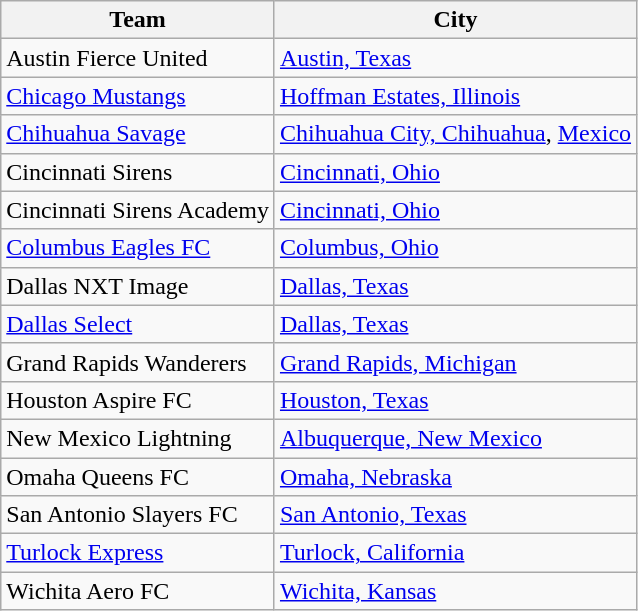<table class="wikitable">
<tr>
<th>Team</th>
<th>City</th>
</tr>
<tr>
<td>Austin Fierce United</td>
<td><a href='#'>Austin, Texas</a></td>
</tr>
<tr>
<td><a href='#'>Chicago Mustangs</a></td>
<td><a href='#'>Hoffman Estates, Illinois</a></td>
</tr>
<tr>
<td><a href='#'>Chihuahua Savage</a></td>
<td><a href='#'>Chihuahua City, Chihuahua</a>, <a href='#'>Mexico</a></td>
</tr>
<tr>
<td>Cincinnati Sirens</td>
<td><a href='#'>Cincinnati, Ohio</a></td>
</tr>
<tr>
<td>Cincinnati Sirens Academy</td>
<td><a href='#'>Cincinnati, Ohio</a></td>
</tr>
<tr>
<td><a href='#'>Columbus Eagles FC</a></td>
<td><a href='#'>Columbus, Ohio</a></td>
</tr>
<tr>
<td>Dallas NXT Image</td>
<td><a href='#'>Dallas, Texas</a></td>
</tr>
<tr>
<td><a href='#'>Dallas Select</a></td>
<td><a href='#'>Dallas, Texas</a></td>
</tr>
<tr>
<td>Grand Rapids Wanderers</td>
<td><a href='#'>Grand Rapids, Michigan</a></td>
</tr>
<tr>
<td>Houston Aspire FC</td>
<td><a href='#'>Houston, Texas</a></td>
</tr>
<tr>
<td>New Mexico Lightning</td>
<td><a href='#'>Albuquerque, New Mexico</a></td>
</tr>
<tr>
<td>Omaha Queens FC</td>
<td><a href='#'>Omaha, Nebraska</a></td>
</tr>
<tr>
<td>San Antonio Slayers FC</td>
<td><a href='#'>San Antonio, Texas</a></td>
</tr>
<tr>
<td><a href='#'>Turlock Express</a></td>
<td><a href='#'>Turlock, California</a></td>
</tr>
<tr>
<td>Wichita Aero FC</td>
<td><a href='#'>Wichita, Kansas</a></td>
</tr>
</table>
